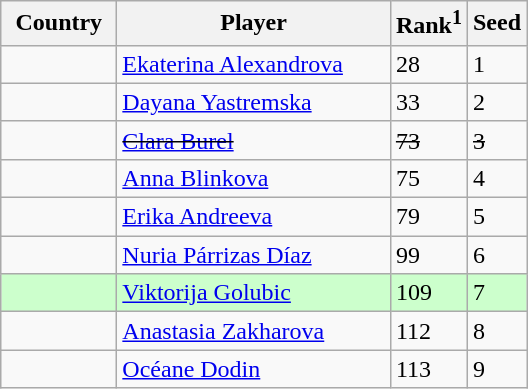<table class="sortable wikitable">
<tr>
<th width="70">Country</th>
<th width="175">Player</th>
<th>Rank<sup>1</sup></th>
<th>Seed</th>
</tr>
<tr>
<td></td>
<td><a href='#'>Ekaterina Alexandrova</a></td>
<td>28</td>
<td>1</td>
</tr>
<tr>
<td></td>
<td><a href='#'>Dayana Yastremska</a></td>
<td>33</td>
<td>2</td>
</tr>
<tr>
<td><s></s></td>
<td><s><a href='#'>Clara Burel</a></s></td>
<td><s>73</s></td>
<td><s>3</s></td>
</tr>
<tr>
<td></td>
<td><a href='#'>Anna Blinkova</a></td>
<td>75</td>
<td>4</td>
</tr>
<tr>
<td></td>
<td><a href='#'>Erika Andreeva</a></td>
<td>79</td>
<td>5</td>
</tr>
<tr>
<td></td>
<td><a href='#'>Nuria Párrizas Díaz</a></td>
<td>99</td>
<td>6</td>
</tr>
<tr style="background:#cfc;">
<td></td>
<td><a href='#'>Viktorija Golubic</a></td>
<td>109</td>
<td>7</td>
</tr>
<tr>
<td></td>
<td><a href='#'>Anastasia Zakharova</a></td>
<td>112</td>
<td>8</td>
</tr>
<tr>
<td></td>
<td><a href='#'>Océane Dodin</a></td>
<td>113</td>
<td>9</td>
</tr>
</table>
